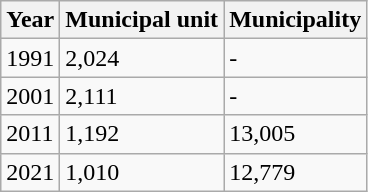<table class=wikitable>
<tr>
<th>Year</th>
<th>Municipal unit</th>
<th>Municipality</th>
</tr>
<tr>
<td>1991</td>
<td>2,024</td>
<td>-</td>
</tr>
<tr>
<td>2001</td>
<td>2,111</td>
<td>-</td>
</tr>
<tr>
<td>2011</td>
<td>1,192</td>
<td>13,005</td>
</tr>
<tr>
<td>2021</td>
<td>1,010</td>
<td>12,779</td>
</tr>
</table>
